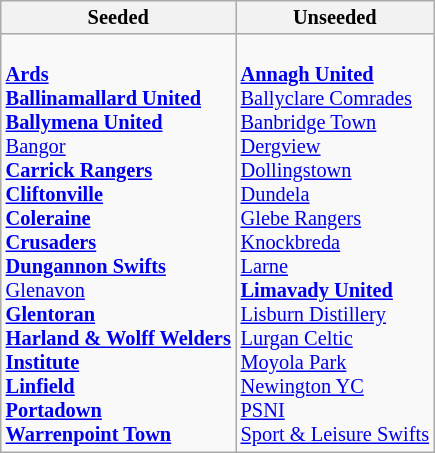<table class="wikitable" style="font-size:85%">
<tr>
<th>Seeded</th>
<th>Unseeded</th>
</tr>
<tr>
<td valign=top><br><strong><a href='#'>Ards</a></strong><br>
<strong><a href='#'>Ballinamallard United</a></strong><br>
<strong><a href='#'>Ballymena United</a></strong><br>
<a href='#'>Bangor</a><br>
<strong><a href='#'>Carrick Rangers</a></strong><br>
<strong><a href='#'>Cliftonville</a></strong><br>
<strong><a href='#'>Coleraine</a></strong><br>
<strong><a href='#'>Crusaders</a></strong><br>
<strong><a href='#'>Dungannon Swifts</a></strong><br>
<a href='#'>Glenavon</a><br>
<strong><a href='#'>Glentoran</a></strong><br>
<strong><a href='#'>Harland & Wolff Welders</a></strong><br>
<strong><a href='#'>Institute</a></strong><br>
<strong><a href='#'>Linfield</a></strong><br>
<strong><a href='#'>Portadown</a></strong><br>
<strong><a href='#'>Warrenpoint Town</a></strong></td>
<td valign=top><br><strong><a href='#'>Annagh United</a></strong><br>
<a href='#'>Ballyclare Comrades</a><br>
<a href='#'>Banbridge Town</a><br>
<a href='#'>Dergview</a><br>
<a href='#'>Dollingstown</a><br>
<a href='#'>Dundela</a><br>
<a href='#'>Glebe Rangers</a><br>
<a href='#'>Knockbreda</a><br>
<a href='#'>Larne</a><br>
<strong><a href='#'>Limavady United</a></strong><br>
<a href='#'>Lisburn Distillery</a><br>
<a href='#'>Lurgan Celtic</a><br>
<a href='#'>Moyola Park</a><br>
<a href='#'>Newington YC</a><br>
<a href='#'>PSNI</a><br>
<a href='#'>Sport & Leisure Swifts</a><br></td>
</tr>
</table>
